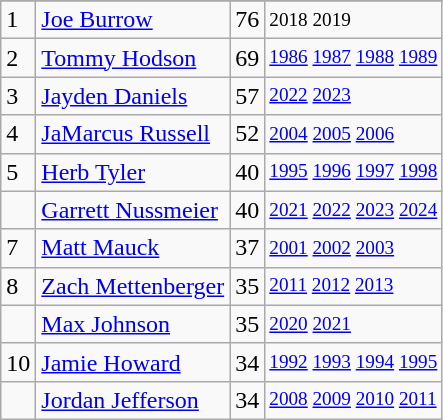<table class="wikitable">
<tr>
</tr>
<tr>
<td>1</td>
<td><a href='#'>Joe Burrow</a></td>
<td>76</td>
<td style="font-size:80%;">2018 2019</td>
</tr>
<tr>
<td>2</td>
<td><a href='#'>Tommy Hodson</a></td>
<td>69</td>
<td style="font-size:80%;"><a href='#'>1986</a> <a href='#'>1987</a> <a href='#'>1988</a> <a href='#'>1989</a></td>
</tr>
<tr>
<td>3</td>
<td><a href='#'>Jayden Daniels</a></td>
<td>57</td>
<td style="font-size:80%;"><a href='#'>2022</a> <a href='#'>2023</a></td>
</tr>
<tr>
<td>4</td>
<td><a href='#'>JaMarcus Russell</a></td>
<td>52</td>
<td style="font-size:80%;"><a href='#'>2004</a> <a href='#'>2005</a> <a href='#'>2006</a></td>
</tr>
<tr>
<td>5</td>
<td><a href='#'>Herb Tyler</a></td>
<td>40</td>
<td style="font-size:80%;"><a href='#'>1995</a> <a href='#'>1996</a> <a href='#'>1997</a> <a href='#'>1998</a></td>
</tr>
<tr>
<td></td>
<td><a href='#'>Garrett Nussmeier</a></td>
<td>40</td>
<td style="font-size:80%;"><a href='#'>2021</a> <a href='#'>2022</a> <a href='#'>2023</a> <a href='#'>2024</a></td>
</tr>
<tr>
<td>7</td>
<td><a href='#'>Matt Mauck</a></td>
<td>37</td>
<td style="font-size:80%;"><a href='#'>2001</a> <a href='#'>2002</a> <a href='#'>2003</a></td>
</tr>
<tr>
<td>8</td>
<td><a href='#'>Zach Mettenberger</a></td>
<td>35</td>
<td style="font-size:80%;"><a href='#'>2011</a> <a href='#'>2012</a> <a href='#'>2013</a></td>
</tr>
<tr>
<td></td>
<td><a href='#'>Max Johnson</a></td>
<td>35</td>
<td style="font-size:80%;"><a href='#'>2020</a> <a href='#'>2021</a></td>
</tr>
<tr>
<td>10</td>
<td><a href='#'>Jamie Howard</a></td>
<td>34</td>
<td style="font-size:80%;"><a href='#'>1992</a> <a href='#'>1993</a> <a href='#'>1994</a> <a href='#'>1995</a></td>
</tr>
<tr>
<td></td>
<td><a href='#'>Jordan Jefferson</a></td>
<td>34</td>
<td style="font-size:80%;"><a href='#'>2008</a> <a href='#'>2009</a> <a href='#'>2010</a> <a href='#'>2011</a></td>
</tr>
</table>
